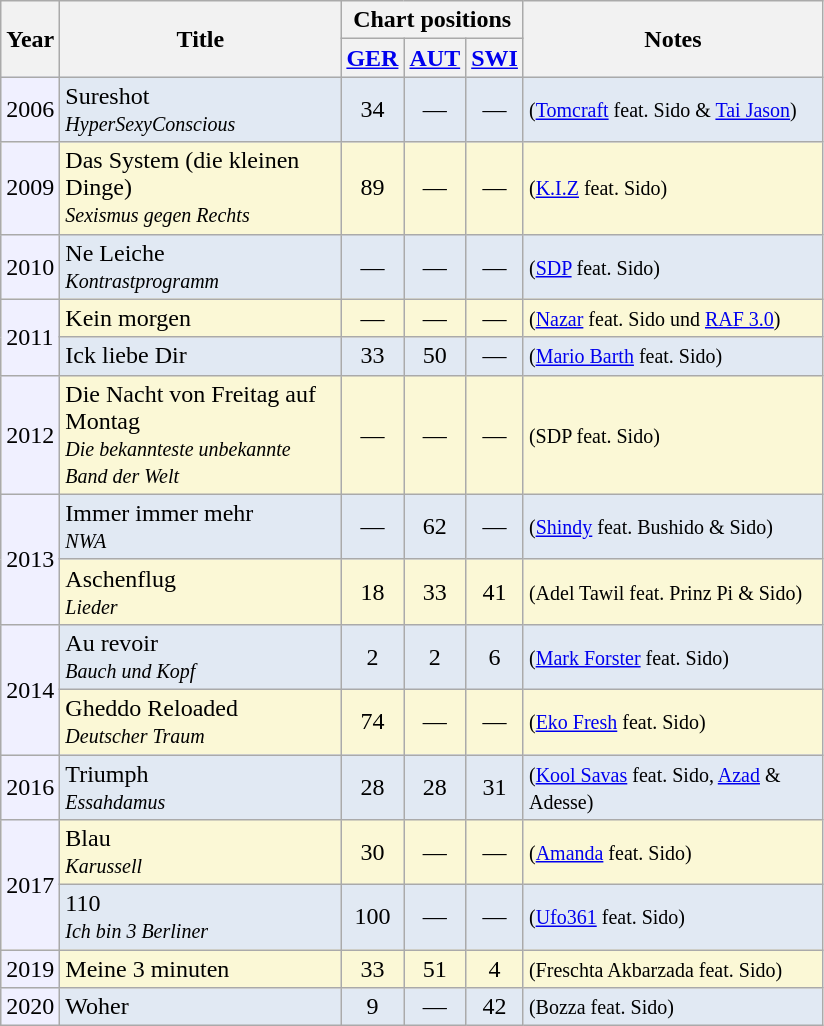<table class="wikitable">
<tr class="hintergrundfarbe5">
<th style="width:28px;" rowspan="2">Year</th>
<th style="width:180px;" rowspan="2">Title</th>
<th colspan="3">Chart positions</th>
<th style="width:12em;" rowspan="2">Notes</th>
</tr>
<tr class="hintergrundfarbe5">
<th style="width:30px;"><a href='#'>GER</a><br></th>
<th style="width:30px;"><a href='#'>AUT</a><br></th>
<th style="width:30px;"><a href='#'>SWI</a><br></th>
</tr>
<tr style="background:#e1e9f3;">
<td style="background:#f0f0ff;">2006</td>
<td>Sureshot<br><small><em>HyperSexyConscious</em></small></td>
<td style="text-align:center;" ger>34</td>
<td style="text-align:center;" at>—</td>
<td style="text-align:center;" swi>—</td>
<td><small>(<a href='#'>Tomcraft</a> feat. Sido & <a href='#'>Tai Jason</a>)</small></td>
</tr>
<tr style="background:#fbf8d6;">
<td style="background:#f0f0ff;">2009</td>
<td>Das System (die kleinen Dinge)<br><small><em>Sexismus gegen Rechts</em></small></td>
<td style="text-align:center;" ger>89</td>
<td style="text-align:center;" at>—</td>
<td style="text-align:center;" swi>—</td>
<td><small> (<a href='#'>K.I.Z</a> feat. Sido)</small></td>
</tr>
<tr style="background:#e1e9f3;">
<td style="background:#f0f0ff;">2010</td>
<td>Ne Leiche<br><small><em>Kontrastprogramm</em></small></td>
<td style="text-align:center;" ger>—</td>
<td style="text-align:center;" at>—</td>
<td style="text-align:center;" swi>—</td>
<td><small> (<a href='#'>SDP</a> feat. Sido)</small></td>
</tr>
<tr style="background:#fbf8d6;">
<td rowspan="2" style="background:#f0f0ff;">2011</td>
<td>Kein morgen</td>
<td style="text-align:center;" ger>—</td>
<td style="text-align:center;" at>—</td>
<td style="text-align:center;" swi>—</td>
<td><small> (<a href='#'>Nazar</a> feat. Sido und <a href='#'>RAF 3.0</a>)</small></td>
</tr>
<tr style="background:#e1e9f3;">
<td>Ick liebe Dir</td>
<td style="text-align:center;" ger>33</td>
<td style="text-align:center;" at>50</td>
<td style="text-align:center;" swi>—</td>
<td><small> (<a href='#'>Mario Barth</a> feat. Sido)</small></td>
</tr>
<tr style="background:#fbf8d6;">
<td style="background:#f0f0ff;">2012</td>
<td>Die Nacht von Freitag auf Montag<br><small><em>Die bekannteste unbekannte Band der Welt</em></small></td>
<td style="text-align:center;" ger>—</td>
<td style="text-align:center;" at>—</td>
<td style="text-align:center;" swi>—</td>
<td><small> (SDP feat. Sido)</small></td>
</tr>
<tr style="background:#e1e9f3;">
<td rowspan="2" style="background:#f0f0ff;">2013</td>
<td>Immer immer mehr<br><small><em>NWA</em></small></td>
<td style="text-align:center;" ger>—</td>
<td style="text-align:center;" at>62</td>
<td style="text-align:center;" swi>—</td>
<td><small> (<a href='#'>Shindy</a> feat. Bushido & Sido)</small></td>
</tr>
<tr style="background:#fbf8d6;">
<td>Aschenflug<br><small><em>Lieder</em></small></td>
<td style="text-align:center;" ger>18</td>
<td style="text-align:center;" at>33</td>
<td style="text-align:center;" swi>41</td>
<td><small> (Adel Tawil feat. Prinz Pi & Sido)</small></td>
</tr>
<tr style="background:#e1e9f3;">
<td rowspan="2" style="background:#f0f0ff;">2014</td>
<td>Au revoir<br><small><em>Bauch und Kopf</em></small></td>
<td style="text-align:center;" ger>2</td>
<td style="text-align:center;" at>2</td>
<td style="text-align:center;" swi>6</td>
<td><small> (<a href='#'>Mark Forster</a> feat. Sido)</small></td>
</tr>
<tr style="background:#fbf8d6;">
<td>Gheddo Reloaded<br><small><em>Deutscher Traum</em></small></td>
<td style="text-align:center;" ger>74</td>
<td style="text-align:center;" at>—</td>
<td style="text-align:center;" swi>—</td>
<td><small> (<a href='#'>Eko Fresh</a> feat. Sido)</small></td>
</tr>
<tr style="background:#e1e9f3;">
<td style="background:#f0f0ff;">2016</td>
<td>Triumph<br><small><em>Essahdamus</em></small></td>
<td style="text-align:center;" ger>28</td>
<td style="text-align:center;" at>28</td>
<td style="text-align:center;" swi>31</td>
<td><small> (<a href='#'>Kool Savas</a> feat. Sido, <a href='#'>Azad</a> & Adesse)</small></td>
</tr>
<tr style="background:#fbf8d6;">
<td rowspan="2" style="background:#f0f0ff;">2017</td>
<td>Blau<br><small><em>Karussell</em></small></td>
<td style="text-align:center;" ger>30</td>
<td style="text-align:center;" at>—</td>
<td style="text-align:center;" swi>—</td>
<td><small> (<a href='#'>Amanda</a> feat. Sido)</small></td>
</tr>
<tr style="background:#e1e9f3;">
<td>110<br><small><em>Ich bin 3 Berliner</em></small></td>
<td style="text-align:center;" ger>100</td>
<td style="text-align:center;" at>—</td>
<td style="text-align:center;" swi>—</td>
<td><small> (<a href='#'>Ufo361</a> feat. Sido)</small></td>
</tr>
<tr style="background:#fbf8d6;">
<td style="background:#f0f0ff;">2019</td>
<td>Meine 3 minuten</td>
<td style="text-align:center;" ger>33</td>
<td style="text-align:center;" at>51</td>
<td style="text-align:center;" swi>4</td>
<td><small> (Freschta Akbarzada feat. Sido)</small></td>
</tr>
<tr style="background:#e1e9f3;">
<td style="background:#f0f0ff;">2020</td>
<td>Woher</td>
<td style="text-align:center;" ger>9</td>
<td style="text-align:center;" at>—</td>
<td style="text-align:center;" swi>42</td>
<td><small> (Bozza feat. Sido)</small></td>
</tr>
</table>
